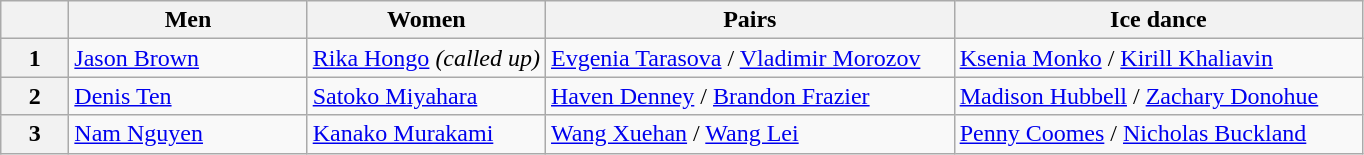<table class="wikitable unsortable" style="text-align:left">
<tr>
<th scope="col" style="width:5%"></th>
<th scope="col" style="width:17.5%">Men</th>
<th scope="col" style="width:17.5%">Women</th>
<th scope="col" style="width:30%">Pairs</th>
<th scope="col" style="width:30%">Ice dance</th>
</tr>
<tr>
<th scope="row">1</th>
<td> <a href='#'>Jason Brown</a></td>
<td> <a href='#'>Rika Hongo</a> <em>(called up)</em></td>
<td> <a href='#'>Evgenia Tarasova</a> / <a href='#'>Vladimir Morozov</a></td>
<td> <a href='#'>Ksenia Monko</a> / <a href='#'>Kirill Khaliavin</a></td>
</tr>
<tr>
<th scope="row">2</th>
<td> <a href='#'>Denis Ten</a></td>
<td> <a href='#'>Satoko Miyahara</a></td>
<td> <a href='#'>Haven Denney</a> / <a href='#'>Brandon Frazier</a></td>
<td> <a href='#'>Madison Hubbell</a> / <a href='#'>Zachary Donohue</a></td>
</tr>
<tr>
<th scope="row">3</th>
<td> <a href='#'>Nam Nguyen</a></td>
<td> <a href='#'>Kanako Murakami</a></td>
<td> <a href='#'>Wang Xuehan</a> / <a href='#'>Wang Lei</a></td>
<td> <a href='#'>Penny Coomes</a> / <a href='#'>Nicholas Buckland</a></td>
</tr>
</table>
